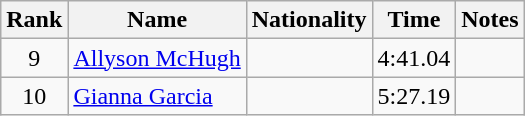<table class="wikitable sortable" style="text-align:center">
<tr>
<th>Rank</th>
<th>Name</th>
<th>Nationality</th>
<th>Time</th>
<th>Notes</th>
</tr>
<tr>
<td>9</td>
<td align=left><a href='#'>Allyson McHugh</a></td>
<td align=left></td>
<td>4:41.04</td>
<td></td>
</tr>
<tr>
<td>10</td>
<td align=left><a href='#'>Gianna Garcia</a></td>
<td align=left></td>
<td>5:27.19</td>
<td></td>
</tr>
</table>
